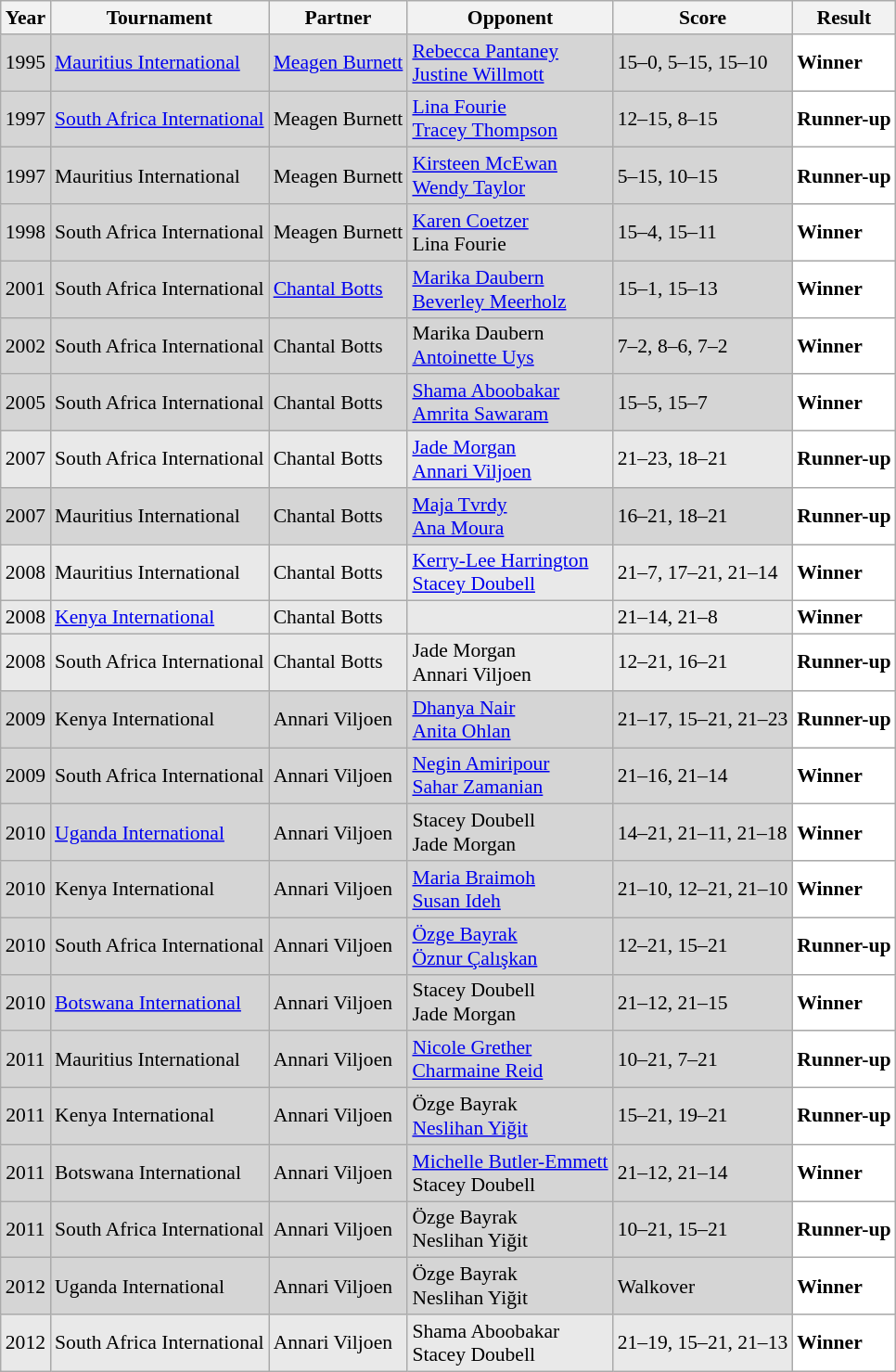<table class="sortable wikitable" style="font-size: 90%;">
<tr>
<th>Year</th>
<th>Tournament</th>
<th>Partner</th>
<th>Opponent</th>
<th>Score</th>
<th>Result</th>
</tr>
<tr style="background:#D5D5D5">
<td align="center">1995</td>
<td align="left"><a href='#'>Mauritius International</a></td>
<td align="left"> <a href='#'>Meagen Burnett</a></td>
<td align="left"> <a href='#'>Rebecca Pantaney</a><br> <a href='#'>Justine Willmott</a></td>
<td align="left">15–0, 5–15, 15–10</td>
<td style="text-align:left; background:white"> <strong>Winner</strong></td>
</tr>
<tr style="background:#D5D5D5">
<td align="center">1997</td>
<td align="left"><a href='#'>South Africa International</a></td>
<td align="left"> Meagen Burnett</td>
<td align="left"> <a href='#'>Lina Fourie</a><br> <a href='#'>Tracey Thompson</a></td>
<td align="left">12–15, 8–15</td>
<td style="text-align:left; background:white"> <strong>Runner-up</strong></td>
</tr>
<tr style="background:#D5D5D5">
<td align="center">1997</td>
<td align="left">Mauritius International</td>
<td align="left"> Meagen Burnett</td>
<td align="left"> <a href='#'>Kirsteen McEwan</a><br> <a href='#'>Wendy Taylor</a></td>
<td align="left">5–15, 10–15</td>
<td style="text-align:left; background:white"> <strong>Runner-up</strong></td>
</tr>
<tr style="background:#D5D5D5">
<td align="center">1998</td>
<td align="left">South Africa International</td>
<td align="left"> Meagen Burnett</td>
<td align="left"> <a href='#'>Karen Coetzer</a><br> Lina Fourie</td>
<td align="left">15–4, 15–11</td>
<td style="text-align:left; background:white"> <strong>Winner</strong></td>
</tr>
<tr style="background:#D5D5D5">
<td align="center">2001</td>
<td align="left">South Africa International</td>
<td align="left"> <a href='#'>Chantal Botts</a></td>
<td align="left"> <a href='#'>Marika Daubern</a><br> <a href='#'>Beverley Meerholz</a></td>
<td align="left">15–1, 15–13</td>
<td style="text-align:left; background:white"> <strong>Winner</strong></td>
</tr>
<tr style="background:#D5D5D5">
<td align="center">2002</td>
<td align="left">South Africa International</td>
<td align="left"> Chantal Botts</td>
<td align="left"> Marika Daubern<br> <a href='#'>Antoinette Uys</a></td>
<td align="left">7–2, 8–6, 7–2</td>
<td style="text-align:left; background:white"> <strong>Winner</strong></td>
</tr>
<tr style="background:#D5D5D5">
<td align="center">2005</td>
<td align="left">South Africa International</td>
<td align="left"> Chantal Botts</td>
<td align="left"> <a href='#'>Shama Aboobakar</a><br> <a href='#'>Amrita Sawaram</a></td>
<td align="left">15–5, 15–7</td>
<td style="text-align:left; background:white"> <strong>Winner</strong></td>
</tr>
<tr style="background:#E9E9E9">
<td align="center">2007</td>
<td align="left">South Africa International</td>
<td align="left"> Chantal Botts</td>
<td align="left"> <a href='#'>Jade Morgan</a><br> <a href='#'>Annari Viljoen</a></td>
<td align="left">21–23, 18–21</td>
<td style="text-align:left; background:white"> <strong>Runner-up</strong></td>
</tr>
<tr style="background:#D5D5D5">
<td align="center">2007</td>
<td align="left">Mauritius International</td>
<td align="left"> Chantal Botts</td>
<td align="left"> <a href='#'>Maja Tvrdy</a><br> <a href='#'>Ana Moura</a></td>
<td align="left">16–21, 18–21</td>
<td style="text-align:left; background:white"> <strong>Runner-up</strong></td>
</tr>
<tr style="background:#E9E9E9">
<td align="center">2008</td>
<td align="left">Mauritius International</td>
<td align="left"> Chantal Botts</td>
<td align="left"> <a href='#'>Kerry-Lee Harrington</a><br> <a href='#'>Stacey Doubell</a></td>
<td align="left">21–7, 17–21, 21–14</td>
<td style="text-align:left; background:white"> <strong>Winner</strong></td>
</tr>
<tr style="background:#E9E9E9">
<td align="center">2008</td>
<td align="left"><a href='#'>Kenya International</a></td>
<td align="left"> Chantal Botts</td>
<td align="left"><br></td>
<td align="left">21–14, 21–8</td>
<td style="text-align:left; background:white"> <strong>Winner</strong></td>
</tr>
<tr style="background:#E9E9E9">
<td align="center">2008</td>
<td align="left">South Africa International</td>
<td align="left"> Chantal Botts</td>
<td align="left"> Jade Morgan<br> Annari Viljoen</td>
<td align="left">12–21, 16–21</td>
<td style="text-align:left; background:white"> <strong>Runner-up</strong></td>
</tr>
<tr style="background:#D5D5D5">
<td align="center">2009</td>
<td align="left">Kenya International</td>
<td align="left"> Annari Viljoen</td>
<td align="left"> <a href='#'>Dhanya Nair</a><br> <a href='#'>Anita Ohlan</a></td>
<td align="left">21–17, 15–21, 21–23</td>
<td style="text-align:left; background:white"> <strong>Runner-up</strong></td>
</tr>
<tr style="background:#D5D5D5">
<td align="center">2009</td>
<td align="left">South Africa International</td>
<td align="left"> Annari Viljoen</td>
<td align="left"> <a href='#'>Negin Amiripour</a><br> <a href='#'>Sahar Zamanian</a></td>
<td align="left">21–16, 21–14</td>
<td style="text-align:left; background:white"> <strong>Winner</strong></td>
</tr>
<tr style="background:#D5D5D5">
<td align="center">2010</td>
<td align="left"><a href='#'>Uganda International</a></td>
<td align="left"> Annari Viljoen</td>
<td align="left"> Stacey Doubell<br> Jade Morgan</td>
<td align="left">14–21, 21–11, 21–18</td>
<td style="text-align:left; background:white"> <strong>Winner</strong></td>
</tr>
<tr style="background:#D5D5D5">
<td align="center">2010</td>
<td align="left">Kenya International</td>
<td align="left"> Annari Viljoen</td>
<td align="left"> <a href='#'>Maria Braimoh</a><br> <a href='#'>Susan Ideh</a></td>
<td align="left">21–10, 12–21, 21–10</td>
<td style="text-align:left; background:white"> <strong>Winner</strong></td>
</tr>
<tr style="background:#D5D5D5">
<td align="center">2010</td>
<td align="left">South Africa International</td>
<td align="left"> Annari Viljoen</td>
<td align="left"> <a href='#'>Özge Bayrak</a><br> <a href='#'>Öznur Çalışkan</a></td>
<td align="left">12–21, 15–21</td>
<td style="text-align:left; background:white"> <strong>Runner-up</strong></td>
</tr>
<tr style="background:#D5D5D5">
<td align="center">2010</td>
<td align="left"><a href='#'>Botswana International</a></td>
<td align="left"> Annari Viljoen</td>
<td align="left"> Stacey Doubell<br> Jade Morgan</td>
<td align="left">21–12, 21–15</td>
<td style="text-align:left; background:white"> <strong>Winner</strong></td>
</tr>
<tr style="background:#D5D5D5">
<td align="center">2011</td>
<td align="left">Mauritius International</td>
<td align="left"> Annari Viljoen</td>
<td align="left"> <a href='#'>Nicole Grether</a><br> <a href='#'>Charmaine Reid</a></td>
<td align="left">10–21, 7–21</td>
<td style="text-align:left; background:white"> <strong>Runner-up</strong></td>
</tr>
<tr style="background:#D5D5D5">
<td align="center">2011</td>
<td align="left">Kenya International</td>
<td align="left"> Annari Viljoen</td>
<td align="left"> Özge Bayrak<br> <a href='#'>Neslihan Yiğit</a></td>
<td align="left">15–21, 19–21</td>
<td style="text-align:left; background:white"> <strong>Runner-up</strong></td>
</tr>
<tr style="background:#D5D5D5">
<td align="center">2011</td>
<td align="left">Botswana International</td>
<td align="left"> Annari Viljoen</td>
<td align="left"> <a href='#'>Michelle Butler-Emmett</a><br> Stacey Doubell</td>
<td align="left">21–12, 21–14</td>
<td style="text-align:left; background:white"> <strong>Winner</strong></td>
</tr>
<tr style="background:#D5D5D5">
<td align="center">2011</td>
<td align="left">South Africa International</td>
<td align="left"> Annari Viljoen</td>
<td align="left"> Özge Bayrak<br> Neslihan Yiğit</td>
<td align="left">10–21, 15–21</td>
<td style="text-align:left; background:white"> <strong>Runner-up</strong></td>
</tr>
<tr style="background:#D5D5D5">
<td align="center">2012</td>
<td align="left">Uganda International</td>
<td align="left"> Annari Viljoen</td>
<td align="left"> Özge Bayrak<br> Neslihan Yiğit</td>
<td align="left">Walkover</td>
<td style="text-align:left; background:white"> <strong>Winner</strong></td>
</tr>
<tr style="background:#E9E9E9">
<td align="center">2012</td>
<td align="left">South Africa International</td>
<td align="left"> Annari Viljoen</td>
<td align="left"> Shama Aboobakar<br> Stacey Doubell</td>
<td align="left">21–19, 15–21, 21–13</td>
<td style="text-align:left; background:white"> <strong>Winner</strong></td>
</tr>
</table>
